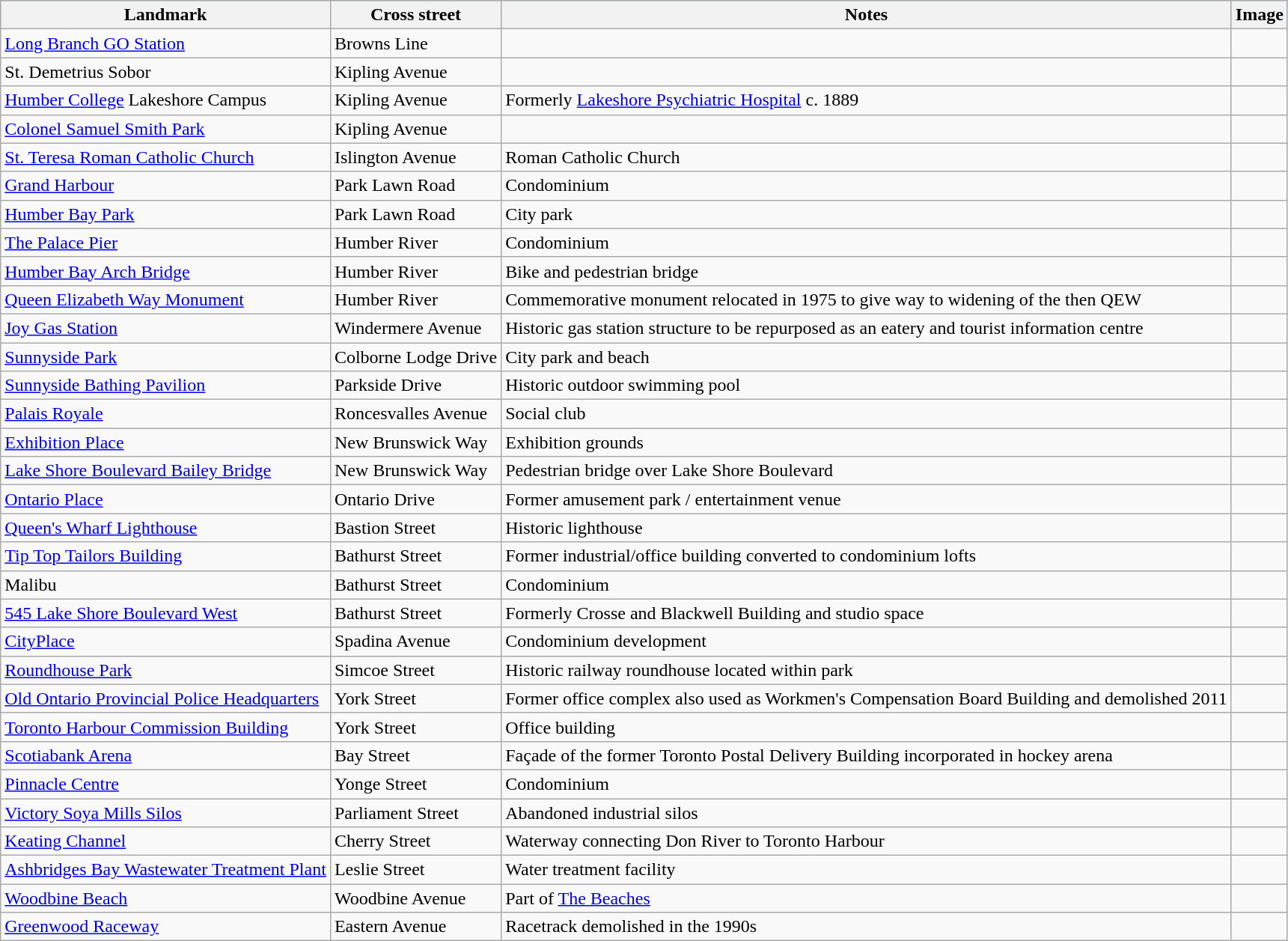<table class="wikitable sortable">
<tr style="background:lightblue;">
<th>Landmark</th>
<th>Cross street</th>
<th>Notes</th>
<th>Image</th>
</tr>
<tr>
<td><a href='#'>Long Branch GO Station</a></td>
<td>Browns Line</td>
<td></td>
<td></td>
</tr>
<tr>
<td>St. Demetrius Sobor</td>
<td>Kipling Avenue</td>
<td></td>
<td></td>
</tr>
<tr>
<td><a href='#'>Humber College</a> Lakeshore Campus</td>
<td>Kipling Avenue</td>
<td>Formerly <a href='#'>Lakeshore Psychiatric Hospital</a> c. 1889</td>
<td></td>
</tr>
<tr>
<td><a href='#'>Colonel Samuel Smith Park</a></td>
<td>Kipling Avenue</td>
<td></td>
<td></td>
</tr>
<tr>
<td><a href='#'>St. Teresa Roman Catholic Church</a></td>
<td>Islington Avenue</td>
<td>Roman Catholic Church</td>
<td></td>
</tr>
<tr>
<td><a href='#'>Grand Harbour</a></td>
<td>Park Lawn Road</td>
<td>Condominium</td>
<td></td>
</tr>
<tr>
<td><a href='#'>Humber Bay Park</a></td>
<td>Park Lawn Road</td>
<td>City park</td>
<td></td>
</tr>
<tr>
<td><a href='#'>The Palace Pier</a></td>
<td>Humber River</td>
<td>Condominium</td>
<td></td>
</tr>
<tr>
<td><a href='#'>Humber Bay Arch Bridge</a></td>
<td>Humber River</td>
<td>Bike and pedestrian bridge</td>
<td></td>
</tr>
<tr>
<td><a href='#'>Queen Elizabeth Way Monument</a></td>
<td>Humber River</td>
<td>Commemorative monument relocated in 1975 to give way to widening of the then QEW</td>
<td></td>
</tr>
<tr>
<td><a href='#'>Joy Gas Station</a></td>
<td>Windermere Avenue</td>
<td>Historic gas station structure to be repurposed as an eatery and tourist information centre</td>
<td></td>
</tr>
<tr>
<td><a href='#'>Sunnyside Park</a></td>
<td>Colborne Lodge Drive</td>
<td>City park and beach</td>
<td></td>
</tr>
<tr>
<td><a href='#'>Sunnyside Bathing Pavilion</a></td>
<td>Parkside Drive</td>
<td>Historic outdoor swimming pool</td>
<td></td>
</tr>
<tr>
<td><a href='#'>Palais Royale</a></td>
<td>Roncesvalles Avenue</td>
<td>Social club</td>
<td></td>
</tr>
<tr>
<td><a href='#'>Exhibition Place</a></td>
<td>New Brunswick Way</td>
<td>Exhibition grounds</td>
<td></td>
</tr>
<tr>
<td><a href='#'>Lake Shore Boulevard Bailey Bridge</a></td>
<td>New Brunswick Way</td>
<td>Pedestrian bridge over Lake Shore Boulevard</td>
<td></td>
</tr>
<tr>
<td><a href='#'>Ontario Place</a></td>
<td>Ontario Drive</td>
<td>Former amusement park / entertainment venue</td>
<td></td>
</tr>
<tr>
<td><a href='#'>Queen's Wharf Lighthouse</a></td>
<td>Bastion Street</td>
<td>Historic lighthouse</td>
<td></td>
</tr>
<tr>
<td><a href='#'>Tip Top Tailors Building</a></td>
<td>Bathurst Street</td>
<td>Former industrial/office building converted to condominium lofts</td>
<td></td>
</tr>
<tr>
<td>Malibu</td>
<td>Bathurst Street</td>
<td>Condominium</td>
<td></td>
</tr>
<tr>
<td><a href='#'>545 Lake Shore Boulevard West</a></td>
<td>Bathurst Street</td>
<td>Formerly Crosse and Blackwell Building and studio space</td>
<td></td>
</tr>
<tr>
<td><a href='#'>CityPlace</a></td>
<td>Spadina Avenue</td>
<td>Condominium development</td>
<td></td>
</tr>
<tr>
<td><a href='#'>Roundhouse Park</a></td>
<td>Simcoe Street</td>
<td>Historic railway roundhouse located within park</td>
<td></td>
</tr>
<tr>
<td><a href='#'>Old Ontario Provincial Police Headquarters</a></td>
<td>York Street</td>
<td>Former office complex also used as Workmen's Compensation Board Building and demolished 2011</td>
<td></td>
</tr>
<tr>
<td><a href='#'>Toronto Harbour Commission Building</a></td>
<td>York Street</td>
<td>Office building</td>
<td></td>
</tr>
<tr>
<td><a href='#'>Scotiabank Arena</a></td>
<td>Bay Street</td>
<td>Façade of the former Toronto Postal Delivery Building incorporated in hockey arena</td>
<td></td>
</tr>
<tr>
<td><a href='#'>Pinnacle Centre</a></td>
<td>Yonge Street</td>
<td>Condominium</td>
<td></td>
</tr>
<tr>
<td><a href='#'>Victory Soya Mills Silos</a></td>
<td>Parliament Street</td>
<td>Abandoned industrial silos</td>
<td></td>
</tr>
<tr>
<td><a href='#'>Keating Channel</a></td>
<td>Cherry Street</td>
<td>Waterway connecting Don River to Toronto Harbour</td>
<td></td>
</tr>
<tr>
<td><a href='#'>Ashbridges Bay Wastewater Treatment Plant</a></td>
<td>Leslie Street</td>
<td>Water treatment facility</td>
<td></td>
</tr>
<tr>
<td><a href='#'>Woodbine Beach</a></td>
<td>Woodbine Avenue</td>
<td>Part of <a href='#'>The Beaches</a></td>
<td></td>
</tr>
<tr>
<td><a href='#'>Greenwood Raceway</a></td>
<td>Eastern Avenue</td>
<td>Racetrack demolished in the 1990s</td>
<td></td>
</tr>
</table>
